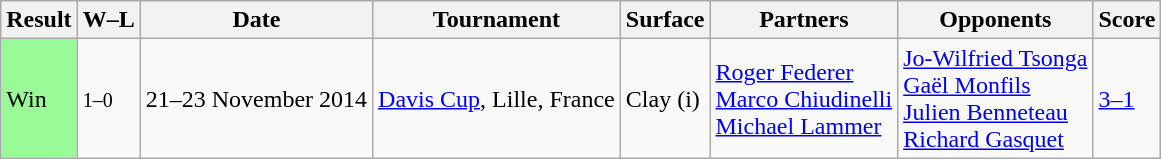<table class="sortable wikitable">
<tr>
<th>Result</th>
<th class="unsortable">W–L</th>
<th>Date</th>
<th>Tournament</th>
<th>Surface</th>
<th>Partners</th>
<th>Opponents</th>
<th class="unsortable">Score</th>
</tr>
<tr>
<td style="background:#98fb98;">Win</td>
<td><small>1–0</small></td>
<td>21–23 November 2014</td>
<td><a href='#'>Davis Cup</a>, Lille, France</td>
<td>Clay (i)</td>
<td> <a href='#'>Roger Federer</a><br> <a href='#'>Marco Chiudinelli</a><br> <a href='#'>Michael Lammer</a></td>
<td> <a href='#'>Jo-Wilfried Tsonga</a><br> <a href='#'>Gaël Monfils</a><br> <a href='#'>Julien Benneteau</a><br> <a href='#'>Richard Gasquet</a></td>
<td><a href='#'>3–1</a></td>
</tr>
</table>
